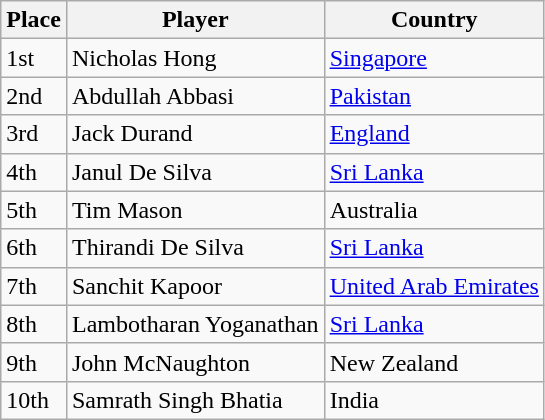<table class="wikitable">
<tr>
<th>Place</th>
<th>Player</th>
<th>Country</th>
</tr>
<tr>
<td>1st</td>
<td>Nicholas Hong</td>
<td><a href='#'>Singapore</a></td>
</tr>
<tr>
<td>2nd</td>
<td>Abdullah Abbasi</td>
<td><a href='#'>Pakistan</a></td>
</tr>
<tr>
<td>3rd</td>
<td>Jack Durand</td>
<td><a href='#'>England</a></td>
</tr>
<tr>
<td>4th</td>
<td>Janul De Silva</td>
<td><a href='#'>Sri Lanka</a></td>
</tr>
<tr>
<td>5th</td>
<td>Tim Mason</td>
<td>Australia</td>
</tr>
<tr>
<td>6th</td>
<td>Thirandi De Silva</td>
<td><a href='#'>Sri Lanka</a></td>
</tr>
<tr>
<td>7th</td>
<td>Sanchit Kapoor</td>
<td><a href='#'>United Arab Emirates</a></td>
</tr>
<tr>
<td>8th</td>
<td>Lambotharan Yoganathan</td>
<td><a href='#'>Sri Lanka</a></td>
</tr>
<tr>
<td>9th</td>
<td>John McNaughton</td>
<td>New Zealand</td>
</tr>
<tr>
<td>10th</td>
<td>Samrath Singh Bhatia</td>
<td>India</td>
</tr>
</table>
